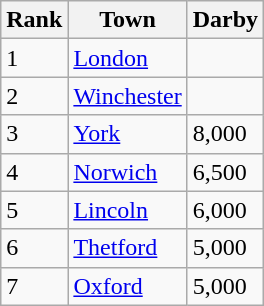<table class="sortable wikitable vatop" style=" margin-right:2em;">
<tr>
<th>Rank</th>
<th>Town</th>
<th>Darby</th>
</tr>
<tr>
<td>1</td>
<td><a href='#'>London</a></td>
<td></td>
</tr>
<tr>
<td>2</td>
<td><a href='#'>Winchester</a></td>
<td></td>
</tr>
<tr>
<td>3</td>
<td><a href='#'>York</a></td>
<td>8,000</td>
</tr>
<tr>
<td>4</td>
<td><a href='#'>Norwich</a></td>
<td>6,500</td>
</tr>
<tr>
<td>5</td>
<td><a href='#'>Lincoln</a></td>
<td>6,000</td>
</tr>
<tr>
<td>6</td>
<td><a href='#'>Thetford</a></td>
<td>5,000</td>
</tr>
<tr>
<td>7</td>
<td><a href='#'>Oxford</a></td>
<td>5,000</td>
</tr>
</table>
